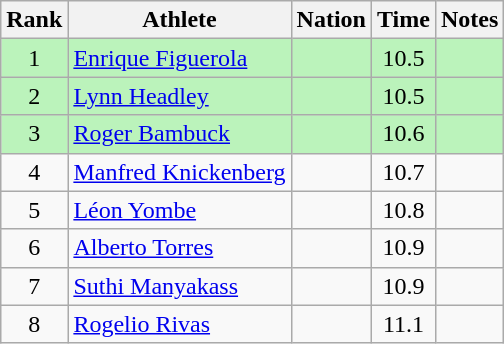<table class="wikitable sortable" style="text-align:center">
<tr>
<th>Rank</th>
<th>Athlete</th>
<th>Nation</th>
<th>Time</th>
<th>Notes</th>
</tr>
<tr bgcolor=bbf3bb>
<td>1</td>
<td align=left><a href='#'>Enrique Figuerola</a></td>
<td align=left></td>
<td>10.5</td>
<td></td>
</tr>
<tr bgcolor=bbf3bb>
<td>2</td>
<td align=left><a href='#'>Lynn Headley</a></td>
<td align=left></td>
<td>10.5</td>
<td></td>
</tr>
<tr bgcolor=bbf3bb>
<td>3</td>
<td align=left><a href='#'>Roger Bambuck</a></td>
<td align=left></td>
<td>10.6</td>
<td></td>
</tr>
<tr>
<td>4</td>
<td align=left><a href='#'>Manfred Knickenberg</a></td>
<td align=left></td>
<td>10.7</td>
<td></td>
</tr>
<tr>
<td>5</td>
<td align=left><a href='#'>Léon Yombe</a></td>
<td align=left></td>
<td>10.8</td>
<td></td>
</tr>
<tr>
<td>6</td>
<td align=left><a href='#'>Alberto Torres</a></td>
<td align=left></td>
<td>10.9</td>
<td></td>
</tr>
<tr>
<td>7</td>
<td align=left><a href='#'>Suthi Manyakass</a></td>
<td align=left></td>
<td>10.9</td>
<td></td>
</tr>
<tr>
<td>8</td>
<td align=left><a href='#'>Rogelio Rivas</a></td>
<td align=left></td>
<td>11.1</td>
<td></td>
</tr>
</table>
